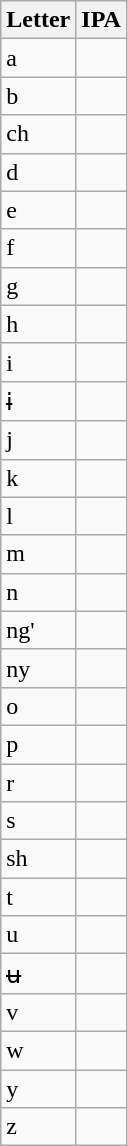<table class="wikitable">
<tr>
<th>Letter</th>
<th>IPA</th>
</tr>
<tr>
<td>a</td>
<td></td>
</tr>
<tr>
<td>b</td>
<td></td>
</tr>
<tr>
<td>ch</td>
<td></td>
</tr>
<tr>
<td>d</td>
<td></td>
</tr>
<tr>
<td>e</td>
<td></td>
</tr>
<tr>
<td>f</td>
<td></td>
</tr>
<tr>
<td>g</td>
<td></td>
</tr>
<tr>
<td>h</td>
<td></td>
</tr>
<tr>
<td>i</td>
<td></td>
</tr>
<tr>
<td>ɨ</td>
<td></td>
</tr>
<tr>
<td>j</td>
<td></td>
</tr>
<tr>
<td>k</td>
<td></td>
</tr>
<tr>
<td>l</td>
<td></td>
</tr>
<tr>
<td>m</td>
<td></td>
</tr>
<tr>
<td>n</td>
<td></td>
</tr>
<tr>
<td>ng'</td>
<td></td>
</tr>
<tr>
<td>ny</td>
<td></td>
</tr>
<tr>
<td>o</td>
<td></td>
</tr>
<tr>
<td>p</td>
<td></td>
</tr>
<tr>
<td>r</td>
<td></td>
</tr>
<tr>
<td>s</td>
<td></td>
</tr>
<tr>
<td>sh</td>
<td></td>
</tr>
<tr>
<td>t</td>
<td></td>
</tr>
<tr>
<td>u</td>
<td></td>
</tr>
<tr>
<td>ʉ</td>
<td></td>
</tr>
<tr>
<td>v</td>
<td></td>
</tr>
<tr>
<td>w</td>
<td></td>
</tr>
<tr>
<td>y</td>
<td></td>
</tr>
<tr>
<td>z</td>
<td></td>
</tr>
</table>
